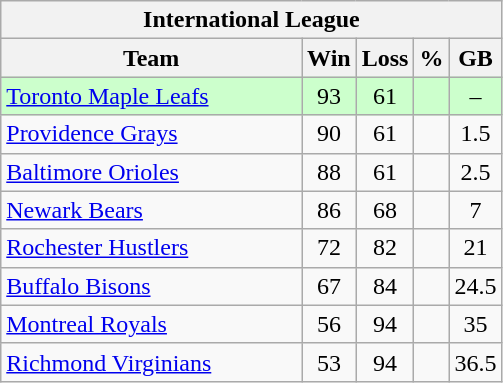<table class="wikitable">
<tr>
<th colspan="5">International League</th>
</tr>
<tr>
<th width="60%">Team</th>
<th>Win</th>
<th>Loss</th>
<th>%</th>
<th>GB</th>
</tr>
<tr align=center bgcolor=ccffcc>
<td align=left><a href='#'>Toronto Maple Leafs</a></td>
<td>93</td>
<td>61</td>
<td></td>
<td>–</td>
</tr>
<tr align=center>
<td align=left><a href='#'>Providence Grays</a></td>
<td>90</td>
<td>61</td>
<td></td>
<td>1.5</td>
</tr>
<tr align=center>
<td align=left><a href='#'>Baltimore Orioles</a></td>
<td>88</td>
<td>61</td>
<td></td>
<td>2.5</td>
</tr>
<tr align=center>
<td align=left><a href='#'>Newark Bears</a></td>
<td>86</td>
<td>68</td>
<td></td>
<td>7</td>
</tr>
<tr align=center>
<td align=left><a href='#'>Rochester Hustlers</a></td>
<td>72</td>
<td>82</td>
<td></td>
<td>21</td>
</tr>
<tr align=center>
<td align=left><a href='#'>Buffalo Bisons</a></td>
<td>67</td>
<td>84</td>
<td></td>
<td>24.5</td>
</tr>
<tr align=center>
<td align=left><a href='#'>Montreal Royals</a></td>
<td>56</td>
<td>94</td>
<td></td>
<td>35</td>
</tr>
<tr align=center>
<td align=left><a href='#'>Richmond Virginians</a></td>
<td>53</td>
<td>94</td>
<td></td>
<td>36.5</td>
</tr>
</table>
